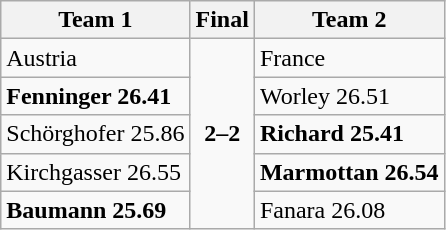<table class="wikitable">
<tr>
<th>Team 1</th>
<th>Final</th>
<th>Team 2</th>
</tr>
<tr>
<td> Austria</td>
<td rowspan=5 align="center"><strong>2–2</strong></td>
<td> France</td>
</tr>
<tr>
<td><strong>Fenninger 26.41</strong></td>
<td>Worley 26.51</td>
</tr>
<tr>
<td>Schörghofer 25.86</td>
<td><strong>Richard 25.41</strong></td>
</tr>
<tr>
<td>Kirchgasser 26.55</td>
<td><strong>Marmottan 26.54</strong></td>
</tr>
<tr>
<td><strong>Baumann 25.69</strong></td>
<td>Fanara 26.08</td>
</tr>
</table>
